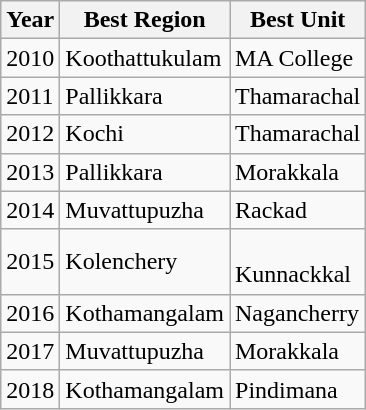<table class="wikitable">
<tr>
<th>Year</th>
<th>Best Region</th>
<th>Best Unit</th>
</tr>
<tr>
<td>2010</td>
<td>Koothattukulam</td>
<td>MA College</td>
</tr>
<tr>
<td>2011</td>
<td>Pallikkara</td>
<td>Thamarachal</td>
</tr>
<tr>
<td>2012</td>
<td>Kochi</td>
<td>Thamarachal</td>
</tr>
<tr>
<td>2013</td>
<td>Pallikkara</td>
<td>Morakkala</td>
</tr>
<tr>
<td>2014</td>
<td>Muvattupuzha</td>
<td>Rackad</td>
</tr>
<tr>
<td>2015</td>
<td>Kolenchery</td>
<td><br>Kunnackkal</td>
</tr>
<tr>
<td>2016</td>
<td>Kothamangalam</td>
<td>Nagancherry</td>
</tr>
<tr>
<td>2017</td>
<td>Muvattupuzha</td>
<td>Morakkala</td>
</tr>
<tr>
<td>2018</td>
<td>Kothamangalam</td>
<td>Pindimana</td>
</tr>
</table>
